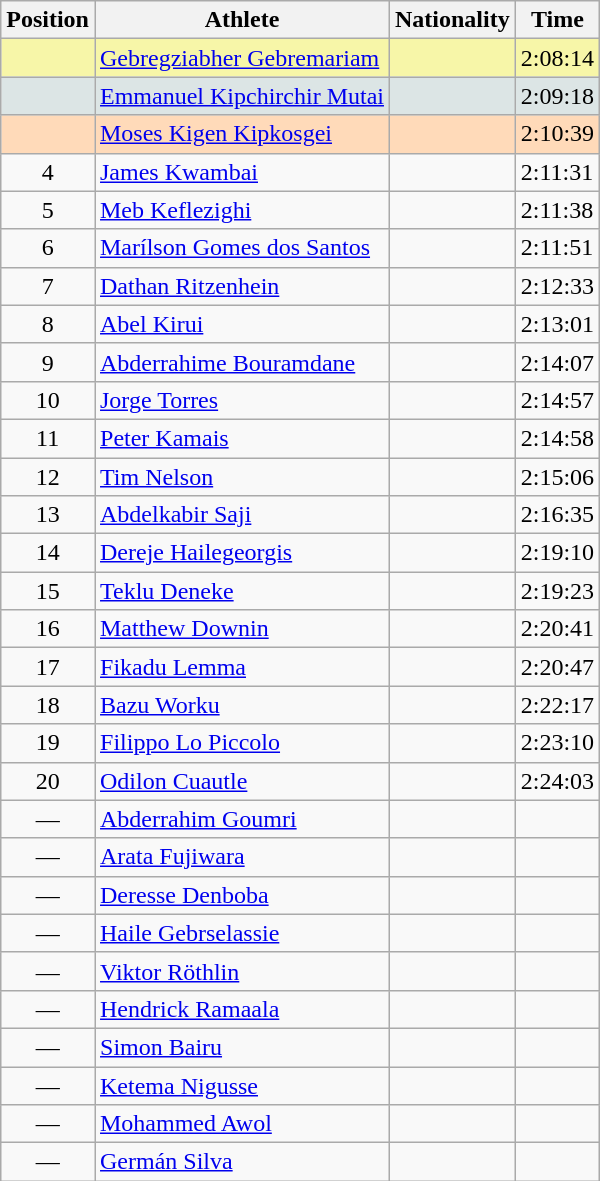<table class="wikitable sortable">
<tr>
<th>Position</th>
<th>Athlete</th>
<th>Nationality</th>
<th>Time</th>
</tr>
<tr bgcolor=#F7F6A8>
<td align=center></td>
<td><a href='#'>Gebregziabher Gebremariam</a></td>
<td></td>
<td>2:08:14</td>
</tr>
<tr bgcolor=#DCE5E5>
<td align=center></td>
<td><a href='#'>Emmanuel Kipchirchir Mutai</a></td>
<td></td>
<td>2:09:18</td>
</tr>
<tr bgcolor=#FFDAB9>
<td align=center></td>
<td><a href='#'>Moses Kigen Kipkosgei</a></td>
<td></td>
<td>2:10:39</td>
</tr>
<tr>
<td align=center>4</td>
<td><a href='#'>James Kwambai</a></td>
<td></td>
<td>2:11:31</td>
</tr>
<tr>
<td align=center>5</td>
<td><a href='#'>Meb Keflezighi</a></td>
<td></td>
<td>2:11:38</td>
</tr>
<tr>
<td align=center>6</td>
<td><a href='#'>Marílson Gomes dos Santos</a></td>
<td></td>
<td>2:11:51</td>
</tr>
<tr>
<td align=center>7</td>
<td><a href='#'>Dathan Ritzenhein</a></td>
<td></td>
<td>2:12:33</td>
</tr>
<tr>
<td align=center>8</td>
<td><a href='#'>Abel Kirui</a></td>
<td></td>
<td>2:13:01</td>
</tr>
<tr>
<td align=center>9</td>
<td><a href='#'>Abderrahime Bouramdane</a></td>
<td></td>
<td>2:14:07</td>
</tr>
<tr>
<td align=center>10</td>
<td><a href='#'>Jorge Torres</a></td>
<td></td>
<td>2:14:57</td>
</tr>
<tr>
<td align=center>11</td>
<td><a href='#'>Peter Kamais</a></td>
<td></td>
<td>2:14:58</td>
</tr>
<tr>
<td align=center>12</td>
<td><a href='#'>Tim Nelson</a></td>
<td></td>
<td>2:15:06</td>
</tr>
<tr>
<td align=center>13</td>
<td><a href='#'>Abdelkabir Saji</a></td>
<td></td>
<td>2:16:35</td>
</tr>
<tr>
<td align=center>14</td>
<td><a href='#'>Dereje Hailegeorgis</a></td>
<td></td>
<td>2:19:10</td>
</tr>
<tr>
<td align=center>15</td>
<td><a href='#'>Teklu Deneke</a></td>
<td></td>
<td>2:19:23</td>
</tr>
<tr>
<td align=center>16</td>
<td><a href='#'>Matthew Downin</a></td>
<td></td>
<td>2:20:41</td>
</tr>
<tr>
<td align=center>17</td>
<td><a href='#'>Fikadu Lemma</a></td>
<td></td>
<td>2:20:47</td>
</tr>
<tr>
<td align=center>18</td>
<td><a href='#'>Bazu Worku</a></td>
<td></td>
<td>2:22:17</td>
</tr>
<tr>
<td align=center>19</td>
<td><a href='#'>Filippo Lo Piccolo</a></td>
<td></td>
<td>2:23:10</td>
</tr>
<tr>
<td align=center>20</td>
<td><a href='#'>Odilon Cuautle</a></td>
<td></td>
<td>2:24:03</td>
</tr>
<tr>
<td align=center>—</td>
<td><a href='#'>Abderrahim Goumri</a></td>
<td></td>
<td></td>
</tr>
<tr>
<td align=center>—</td>
<td><a href='#'>Arata Fujiwara</a></td>
<td></td>
<td></td>
</tr>
<tr>
<td align=center>—</td>
<td><a href='#'>Deresse Denboba</a></td>
<td></td>
<td></td>
</tr>
<tr>
<td align=center>—</td>
<td><a href='#'>Haile Gebrselassie</a></td>
<td></td>
<td></td>
</tr>
<tr>
<td align=center>—</td>
<td><a href='#'>Viktor Röthlin</a></td>
<td></td>
<td></td>
</tr>
<tr>
<td align=center>—</td>
<td><a href='#'>Hendrick Ramaala</a></td>
<td></td>
<td></td>
</tr>
<tr>
<td align=center>—</td>
<td><a href='#'>Simon Bairu</a></td>
<td></td>
<td></td>
</tr>
<tr>
<td align=center>—</td>
<td><a href='#'>Ketema Nigusse</a></td>
<td></td>
<td></td>
</tr>
<tr>
<td align=center>—</td>
<td><a href='#'>Mohammed Awol</a></td>
<td></td>
<td></td>
</tr>
<tr>
<td align=center>—</td>
<td><a href='#'>Germán Silva</a></td>
<td></td>
<td></td>
</tr>
</table>
